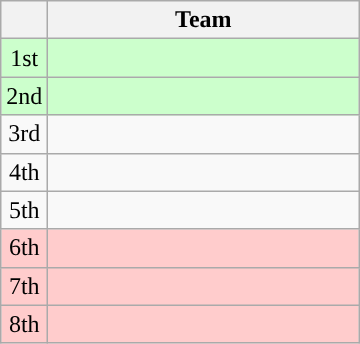<table class="wikitable" style="text-align:center">
<tr>
<th width=15></th>
<th width=200>Team</th>
</tr>
<tr style="background:#ccffcc">
<td>1st</td>
<td align=left></td>
</tr>
<tr style="background:#ccffcc">
<td>2nd</td>
<td align=left></td>
</tr>
<tr>
<td>3rd</td>
<td align=left></td>
</tr>
<tr>
<td>4th</td>
<td align=left></td>
</tr>
<tr>
<td>5th</td>
<td align=left></td>
</tr>
<tr style="text-align:center; background:#ffcccc;">
<td>6th</td>
<td align=left></td>
</tr>
<tr style="text-align:center; background:#ffcccc;">
<td>7th</td>
<td align=left></td>
</tr>
<tr style="text-align:center; background:#ffcccc;">
<td>8th</td>
<td align=left></td>
</tr>
</table>
